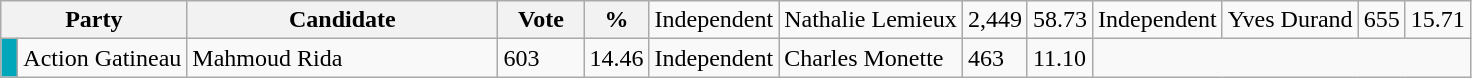<table class="wikitable">
<tr>
<th bgcolor="#DDDDFF" width="100px" colspan="2">Party</th>
<th bgcolor="#DDDDFF" width="200px">Candidate</th>
<th bgcolor="#DDDDFF" width="50px">Vote</th>
<th bgcolor="#DDDDFF" width="30px">%<br></th>
<td>Independent</td>
<td>Nathalie Lemieux</td>
<td>2,449</td>
<td>58.73<br></td>
<td>Independent</td>
<td>Yves Durand</td>
<td>655</td>
<td>15.71</td>
</tr>
<tr>
<td bgcolor=#00a7ba> </td>
<td>Action Gatineau</td>
<td>Mahmoud Rida</td>
<td>603</td>
<td>14.46<br></td>
<td>Independent</td>
<td>Charles Monette</td>
<td>463</td>
<td>11.10</td>
</tr>
</table>
